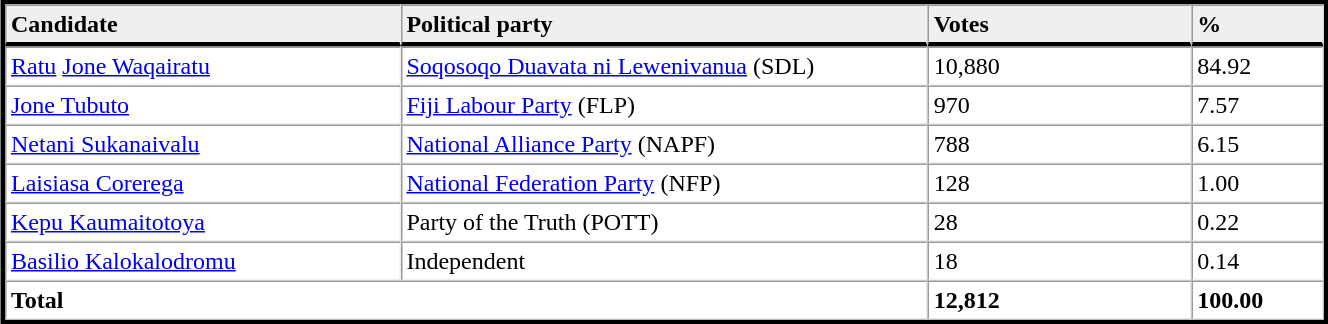<table table width="70%" border="1" align="center" cellpadding=3 cellspacing=0 style="margin:5px; border:3px solid;">
<tr>
<td td width="30%" style="border-bottom:3px solid; background:#efefef;"><strong>Candidate</strong></td>
<td td width="40%" style="border-bottom:3px solid; background:#efefef;"><strong>Political party</strong></td>
<td td width="20%" style="border-bottom:3px solid; background:#efefef;"><strong>Votes</strong></td>
<td td width="10%" style="border-bottom:3px solid; background:#efefef;"><strong>%</strong></td>
</tr>
<tr>
<td><a href='#'>Ratu</a> <a href='#'>Jone Waqairatu</a></td>
<td><a href='#'>Soqosoqo Duavata ni Lewenivanua</a> (SDL)</td>
<td>10,880</td>
<td>84.92</td>
</tr>
<tr>
<td><a href='#'>Jone Tubuto</a></td>
<td><a href='#'>Fiji Labour Party</a> (FLP)</td>
<td>970</td>
<td>7.57</td>
</tr>
<tr>
<td><a href='#'>Netani Sukanaivalu</a></td>
<td><a href='#'>National Alliance Party</a> (NAPF)</td>
<td>788</td>
<td>6.15</td>
</tr>
<tr>
<td><a href='#'>Laisiasa Corerega</a></td>
<td><a href='#'>National Federation Party</a> (NFP)</td>
<td>128</td>
<td>1.00</td>
</tr>
<tr>
<td><a href='#'>Kepu Kaumaitotoya</a></td>
<td>Party of the Truth (POTT)</td>
<td>28</td>
<td>0.22</td>
</tr>
<tr>
<td><a href='#'>Basilio Kalokalodromu</a></td>
<td>Independent</td>
<td>18</td>
<td>0.14</td>
</tr>
<tr>
<td colspan=2><strong>Total</strong></td>
<td><strong>12,812</strong></td>
<td><strong>100.00</strong></td>
</tr>
<tr>
</tr>
</table>
